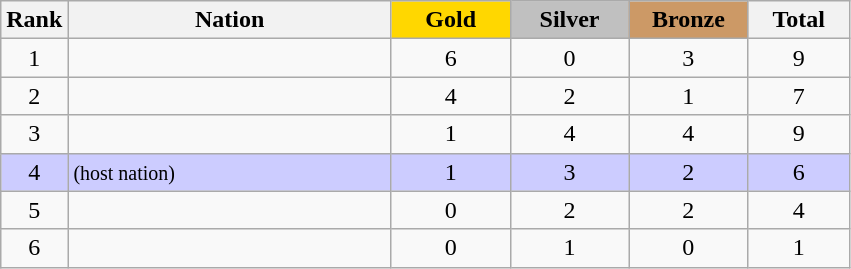<table class="wikitable sortable plainrowheaders" style="text-align:center;max-width: 15cm; width: 100%">
<tr>
<th scope="col" style="width:4%">Rank</th>
<th scope="col">Nation</th>
<th scope="col" style="background-color:gold; width:14%;">Gold</th>
<th scope="col" style="background-color:silver; width:14%;">Silver</th>
<th scope="col" style="background-color:#cc9966; width:14%;">Bronze</th>
<th scope="col" style="width:12%;">Total</th>
</tr>
<tr>
<td>1</td>
<td align=left></td>
<td>6</td>
<td>0</td>
<td>3</td>
<td>9</td>
</tr>
<tr>
<td>2</td>
<td align=left></td>
<td>4</td>
<td>2</td>
<td>1</td>
<td>7</td>
</tr>
<tr>
<td>3</td>
<td align=left></td>
<td>1</td>
<td>4</td>
<td>4</td>
<td>9</td>
</tr>
<tr style="background:#ccccff">
<td>4</td>
<td align=left> <small>(host nation)</small></td>
<td>1</td>
<td>3</td>
<td>2</td>
<td>6</td>
</tr>
<tr>
<td>5</td>
<td align=left></td>
<td>0</td>
<td>2</td>
<td>2</td>
<td>4</td>
</tr>
<tr>
<td>6</td>
<td align=left></td>
<td>0</td>
<td>1</td>
<td>0</td>
<td>1</td>
</tr>
</table>
